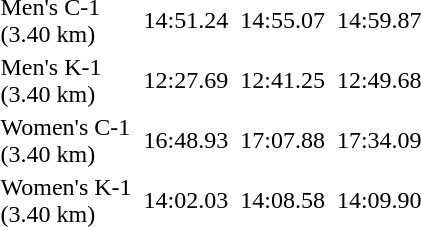<table>
<tr>
<td>Men's C-1<br>(3.40 km)</td>
<td></td>
<td>14:51.24</td>
<td></td>
<td>14:55.07</td>
<td></td>
<td>14:59.87</td>
</tr>
<tr>
<td>Men's K-1<br>(3.40 km)</td>
<td></td>
<td>12:27.69</td>
<td></td>
<td>12:41.25</td>
<td></td>
<td>12:49.68</td>
</tr>
<tr>
<td>Women's C-1<br>(3.40 km)</td>
<td></td>
<td>16:48.93</td>
<td></td>
<td>17:07.88</td>
<td></td>
<td>17:34.09</td>
</tr>
<tr>
<td>Women's K-1<br>(3.40 km)</td>
<td></td>
<td>14:02.03</td>
<td></td>
<td>14:08.58</td>
<td></td>
<td>14:09.90</td>
</tr>
</table>
